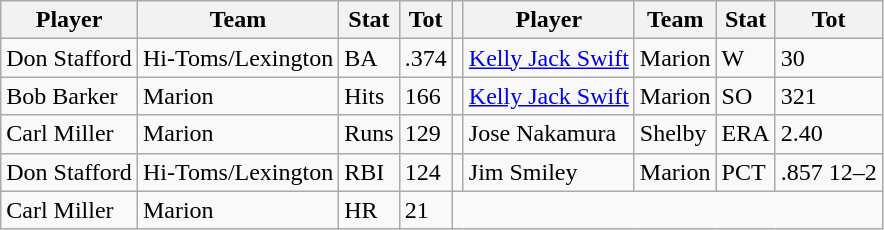<table class="wikitable">
<tr>
<th>Player</th>
<th>Team</th>
<th>Stat</th>
<th>Tot</th>
<th></th>
<th>Player</th>
<th>Team</th>
<th>Stat</th>
<th>Tot</th>
</tr>
<tr>
<td>Don Stafford</td>
<td>Hi-Toms/Lexington</td>
<td>BA</td>
<td>.374</td>
<td></td>
<td><a href='#'>Kelly Jack Swift</a></td>
<td>Marion</td>
<td>W</td>
<td>30</td>
</tr>
<tr>
<td>Bob Barker</td>
<td>Marion</td>
<td>Hits</td>
<td>166</td>
<td></td>
<td><a href='#'>Kelly Jack Swift</a></td>
<td>Marion</td>
<td>SO</td>
<td>321</td>
</tr>
<tr>
<td>Carl Miller</td>
<td>Marion</td>
<td>Runs</td>
<td>129</td>
<td></td>
<td>Jose Nakamura</td>
<td>Shelby</td>
<td>ERA</td>
<td>2.40</td>
</tr>
<tr>
<td>Don Stafford</td>
<td>Hi-Toms/Lexington</td>
<td>RBI</td>
<td>124</td>
<td></td>
<td>Jim Smiley</td>
<td>Marion</td>
<td>PCT</td>
<td>.857 12–2</td>
</tr>
<tr>
<td>Carl Miller</td>
<td>Marion</td>
<td>HR</td>
<td>21</td>
</tr>
</table>
